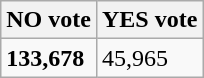<table class="wikitable" border="1">
<tr>
<th>NO vote</th>
<th>YES vote</th>
</tr>
<tr>
<td><strong>133,678</strong></td>
<td>45,965</td>
</tr>
</table>
